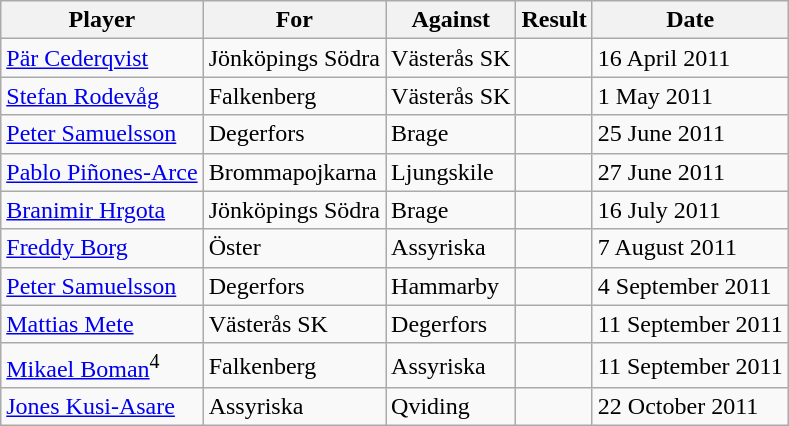<table class="wikitable sortable">
<tr>
<th>Player</th>
<th>For</th>
<th>Against</th>
<th align=center>Result</th>
<th>Date</th>
</tr>
<tr>
<td> <a href='#'>Pär Cederqvist</a></td>
<td>Jönköpings Södra</td>
<td>Västerås SK</td>
<td align=center></td>
<td>16 April 2011</td>
</tr>
<tr>
<td> <a href='#'>Stefan Rodevåg</a></td>
<td>Falkenberg</td>
<td>Västerås SK</td>
<td align=center></td>
<td>1 May 2011</td>
</tr>
<tr>
<td> <a href='#'>Peter Samuelsson</a></td>
<td>Degerfors</td>
<td>Brage</td>
<td align=center></td>
<td>25 June 2011</td>
</tr>
<tr>
<td> <a href='#'>Pablo Piñones-Arce</a></td>
<td>Brommapojkarna</td>
<td>Ljungskile</td>
<td align=center></td>
<td>27 June 2011</td>
</tr>
<tr>
<td> <a href='#'>Branimir Hrgota</a></td>
<td>Jönköpings Södra</td>
<td>Brage</td>
<td align=center></td>
<td>16 July 2011</td>
</tr>
<tr>
<td> <a href='#'>Freddy Borg</a></td>
<td>Öster</td>
<td>Assyriska</td>
<td align=center></td>
<td>7 August 2011</td>
</tr>
<tr>
<td> <a href='#'>Peter Samuelsson</a></td>
<td>Degerfors</td>
<td>Hammarby</td>
<td align=center></td>
<td>4 September 2011</td>
</tr>
<tr>
<td> <a href='#'>Mattias Mete</a></td>
<td>Västerås SK</td>
<td>Degerfors</td>
<td align=center></td>
<td>11 September 2011</td>
</tr>
<tr>
<td> <a href='#'>Mikael Boman</a><sup>4</sup></td>
<td>Falkenberg</td>
<td>Assyriska</td>
<td align=center></td>
<td>11 September 2011</td>
</tr>
<tr>
<td> <a href='#'>Jones Kusi-Asare</a></td>
<td>Assyriska</td>
<td>Qviding</td>
<td align=center></td>
<td>22 October 2011</td>
</tr>
</table>
